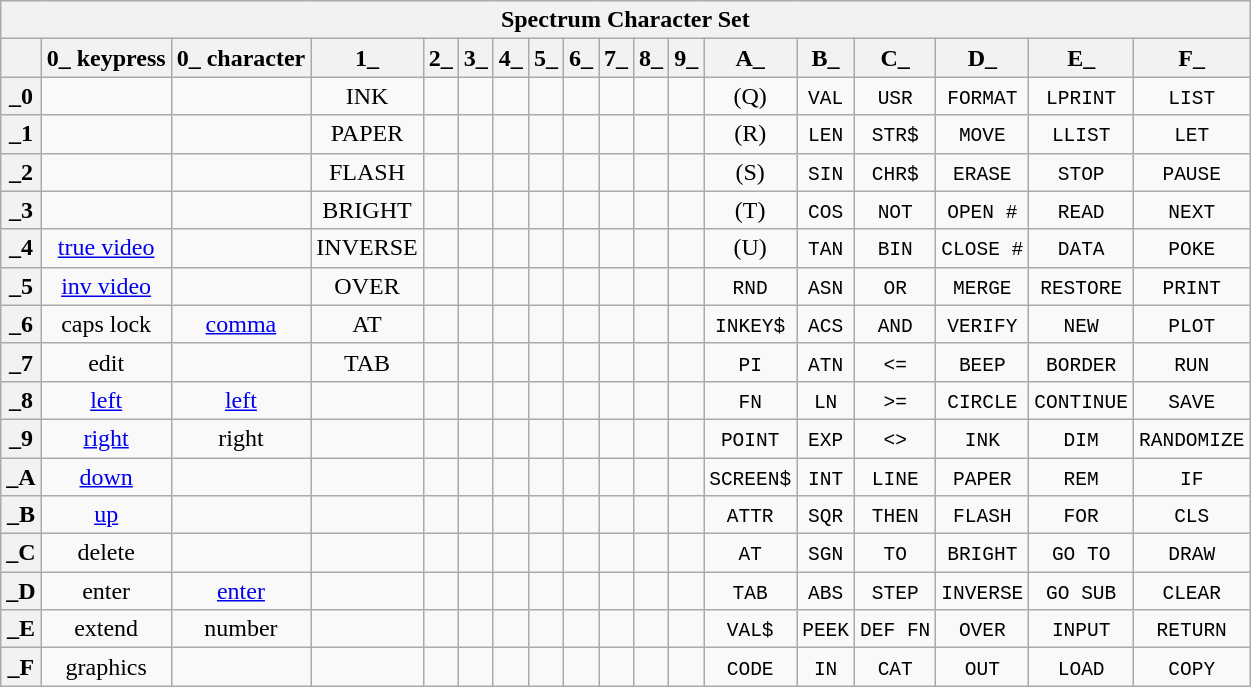<table class="wikitable chset" style="text-align: center; border-collapse: collapse">
<tr>
<th colspan=18>Spectrum Character Set</th>
</tr>
<tr>
<th></th>
<th>0_ keypress</th>
<th>0_ character</th>
<th>1_</th>
<th>2_</th>
<th>3_</th>
<th>4_</th>
<th>5_</th>
<th>6_</th>
<th>7_</th>
<th>8_</th>
<th>9_</th>
<th>A_</th>
<th>B_</th>
<th>C_</th>
<th>D_</th>
<th>E_</th>
<th>F_</th>
</tr>
<tr>
<th>_0</th>
<td></td>
<td></td>
<td>INK</td>
<td></td>
<td></td>
<td></td>
<td></td>
<td></td>
<td></td>
<td></td>
<td></td>
<td>(Q)</td>
<td><kbd>VAL</kbd></td>
<td><kbd>USR</kbd></td>
<td><kbd>FORMAT</kbd></td>
<td><kbd>LPRINT</kbd></td>
<td><kbd>LIST</kbd></td>
</tr>
<tr>
<th>_1</th>
<td></td>
<td></td>
<td>PAPER</td>
<td></td>
<td></td>
<td></td>
<td></td>
<td></td>
<td></td>
<td> </td>
<td></td>
<td>(R)</td>
<td><kbd>LEN</kbd></td>
<td><kbd>STR$</kbd></td>
<td><kbd>MOVE</kbd></td>
<td><kbd>LLIST</kbd></td>
<td><kbd>LET</kbd></td>
</tr>
<tr>
<th>_2</th>
<td></td>
<td></td>
<td>FLASH</td>
<td></td>
<td></td>
<td></td>
<td></td>
<td></td>
<td></td>
<td> </td>
<td></td>
<td>(S)</td>
<td><kbd>SIN</kbd></td>
<td><kbd>CHR$</kbd></td>
<td><kbd>ERASE</kbd></td>
<td><kbd>STOP</kbd></td>
<td><kbd>PAUSE</kbd></td>
</tr>
<tr>
<th>_3</th>
<td></td>
<td></td>
<td>BRIGHT</td>
<td></td>
<td></td>
<td></td>
<td></td>
<td></td>
<td></td>
<td> </td>
<td></td>
<td>(T)</td>
<td><kbd>COS</kbd></td>
<td><kbd>NOT</kbd></td>
<td><kbd>OPEN #</kbd></td>
<td><kbd>READ</kbd></td>
<td><kbd>NEXT</kbd></td>
</tr>
<tr>
<th>_4</th>
<td><a href='#'>true video</a></td>
<td></td>
<td>INVERSE</td>
<td></td>
<td></td>
<td></td>
<td></td>
<td></td>
<td></td>
<td> </td>
<td></td>
<td>(U)</td>
<td><kbd>TAN</kbd></td>
<td><kbd>BIN</kbd></td>
<td><kbd>CLOSE #</kbd></td>
<td><kbd>DATA</kbd></td>
<td><kbd>POKE</kbd></td>
</tr>
<tr>
<th>_5</th>
<td><a href='#'>inv video</a></td>
<td></td>
<td>OVER</td>
<td></td>
<td></td>
<td></td>
<td></td>
<td></td>
<td></td>
<td> </td>
<td></td>
<td><kbd>RND</kbd></td>
<td><kbd>ASN</kbd></td>
<td><kbd>OR</kbd></td>
<td><kbd>MERGE</kbd></td>
<td><kbd>RESTORE</kbd></td>
<td><kbd>PRINT</kbd></td>
</tr>
<tr>
<th>_6</th>
<td>caps lock</td>
<td><a href='#'>comma</a></td>
<td>AT</td>
<td></td>
<td></td>
<td></td>
<td></td>
<td></td>
<td></td>
<td> </td>
<td></td>
<td><kbd>INKEY$</kbd></td>
<td><kbd>ACS</kbd></td>
<td><kbd>AND</kbd></td>
<td><kbd>VERIFY</kbd></td>
<td><kbd>NEW</kbd></td>
<td><kbd>PLOT</kbd></td>
</tr>
<tr>
<th>_7</th>
<td>edit</td>
<td></td>
<td>TAB</td>
<td></td>
<td></td>
<td></td>
<td></td>
<td></td>
<td></td>
<td> </td>
<td></td>
<td><kbd>PI</kbd></td>
<td><kbd>ATN</kbd></td>
<td><kbd><=</kbd></td>
<td><kbd>BEEP</kbd></td>
<td><kbd>BORDER</kbd></td>
<td><kbd>RUN</kbd></td>
</tr>
<tr>
<th>_8</th>
<td><a href='#'>left</a></td>
<td><a href='#'>left</a></td>
<td></td>
<td></td>
<td></td>
<td></td>
<td></td>
<td></td>
<td></td>
<td> </td>
<td></td>
<td><kbd>FN</kbd></td>
<td><kbd>LN</kbd></td>
<td><kbd>>=</kbd></td>
<td><kbd>CIRCLE</kbd></td>
<td><kbd>CONTINUE</kbd></td>
<td><kbd>SAVE</kbd></td>
</tr>
<tr>
<th>_9</th>
<td><a href='#'>right</a></td>
<td>right</td>
<td></td>
<td></td>
<td></td>
<td></td>
<td></td>
<td></td>
<td></td>
<td> </td>
<td></td>
<td><kbd>POINT</kbd></td>
<td><kbd>EXP</kbd></td>
<td><kbd><></kbd></td>
<td><kbd>INK</kbd></td>
<td><kbd>DIM</kbd></td>
<td><kbd>RANDOMIZE</kbd></td>
</tr>
<tr>
<th>_A</th>
<td><a href='#'>down</a></td>
<td></td>
<td></td>
<td></td>
<td></td>
<td></td>
<td></td>
<td></td>
<td></td>
<td> </td>
<td></td>
<td><kbd>SCREEN$</kbd></td>
<td><kbd>INT</kbd></td>
<td><kbd>LINE</kbd></td>
<td><kbd>PAPER</kbd></td>
<td><kbd>REM</kbd></td>
<td><kbd>IF</kbd></td>
</tr>
<tr>
<th>_B</th>
<td><a href='#'>up</a></td>
<td></td>
<td></td>
<td></td>
<td></td>
<td></td>
<td></td>
<td></td>
<td></td>
<td> </td>
<td></td>
<td><kbd>ATTR</kbd></td>
<td><kbd>SQR</kbd></td>
<td><kbd>THEN</kbd></td>
<td><kbd>FLASH</kbd></td>
<td><kbd>FOR</kbd></td>
<td><kbd>CLS</kbd></td>
</tr>
<tr>
<th>_C</th>
<td>delete</td>
<td></td>
<td></td>
<td></td>
<td></td>
<td></td>
<td></td>
<td></td>
<td></td>
<td> </td>
<td></td>
<td><kbd>AT</kbd></td>
<td><kbd>SGN</kbd></td>
<td><kbd>TO</kbd></td>
<td><kbd>BRIGHT</kbd></td>
<td><kbd>GO TO</kbd></td>
<td><kbd>DRAW</kbd></td>
</tr>
<tr>
<th>_D</th>
<td>enter</td>
<td><a href='#'>enter</a></td>
<td></td>
<td></td>
<td></td>
<td></td>
<td></td>
<td></td>
<td></td>
<td> </td>
<td></td>
<td><kbd>TAB</kbd></td>
<td><kbd>ABS</kbd></td>
<td><kbd>STEP</kbd></td>
<td><kbd>INVERSE</kbd></td>
<td><kbd>GO SUB</kbd></td>
<td><kbd>CLEAR</kbd></td>
</tr>
<tr>
<th>_E</th>
<td>extend</td>
<td>number</td>
<td></td>
<td></td>
<td></td>
<td></td>
<td></td>
<td></td>
<td></td>
<td> </td>
<td></td>
<td><kbd>VAL$</kbd></td>
<td><kbd>PEEK</kbd></td>
<td><kbd>DEF FN</kbd></td>
<td><kbd>OVER</kbd></td>
<td><kbd>INPUT</kbd></td>
<td><kbd>RETURN</kbd></td>
</tr>
<tr>
<th>_F</th>
<td>graphics</td>
<td></td>
<td></td>
<td></td>
<td></td>
<td></td>
<td></td>
<td></td>
<td></td>
<td> </td>
<td></td>
<td><kbd>CODE</kbd></td>
<td><kbd>IN</kbd></td>
<td><kbd>CAT</kbd></td>
<td><kbd>OUT</kbd></td>
<td><kbd>LOAD</kbd></td>
<td><kbd>COPY</kbd></td>
</tr>
</table>
